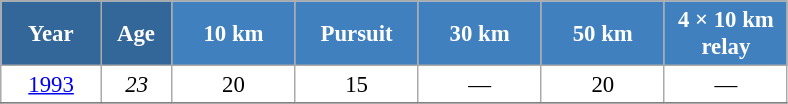<table class="wikitable" style="font-size:95%; text-align:center; border:grey solid 1px; border-collapse:collapse; background:#ffffff;">
<tr>
<th style="background-color:#369; color:white; width:60px;"> Year </th>
<th style="background-color:#369; color:white; width:40px;"> Age </th>
<th style="background-color:#4180be; color:white; width:75px;"> 10 km </th>
<th style="background-color:#4180be; color:white; width:75px;"> Pursuit </th>
<th style="background-color:#4180be; color:white; width:75px;"> 30 km </th>
<th style="background-color:#4180be; color:white; width:75px;"> 50 km </th>
<th style="background-color:#4180be; color:white; width:75px;"> 4 × 10 km <br> relay </th>
</tr>
<tr>
<td><a href='#'>1993</a></td>
<td><em>23</em></td>
<td>20</td>
<td>15</td>
<td>—</td>
<td>20</td>
<td>—</td>
</tr>
<tr>
</tr>
</table>
